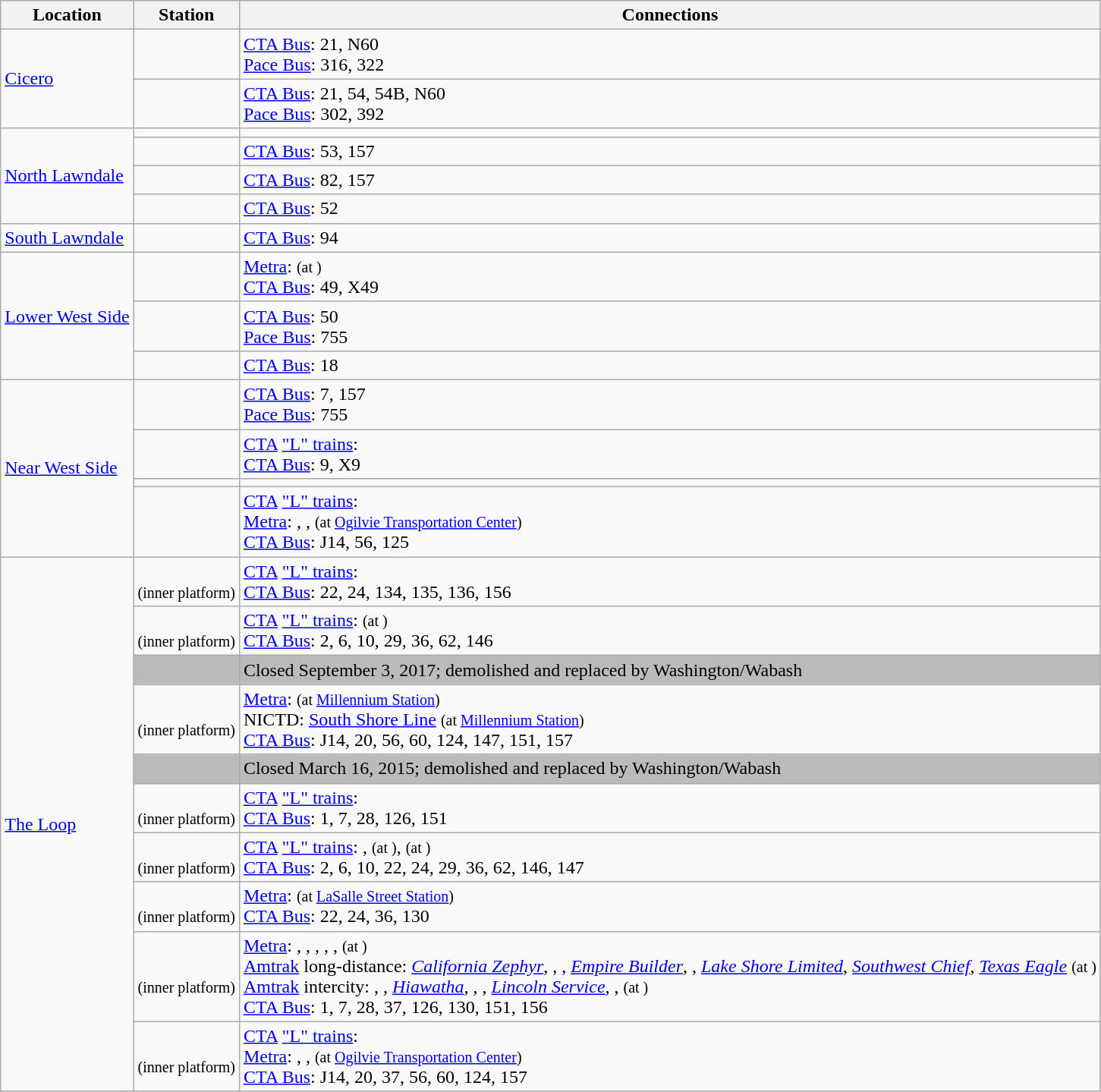<table class="wikitable plainrowheaders">
<tr>
<th>Location</th>
<th>Station</th>
<th>Connections</th>
</tr>
<tr>
<td rowspan="2"><a href='#'>Cicero</a></td>
<td>  </td>
<td> <a href='#'>CTA Bus</a>: 21, N60<br> <a href='#'>Pace Bus</a>: 316, 322</td>
</tr>
<tr>
<td> </td>
<td> <a href='#'>CTA Bus</a>: 21, 54, 54B, N60<br> <a href='#'>Pace Bus</a>: 302, 392</td>
</tr>
<tr>
<td rowspan="4"><a href='#'>North Lawndale</a></td>
<td> </td>
<td></td>
</tr>
<tr>
<td> </td>
<td> <a href='#'>CTA Bus</a>: 53, 157</td>
</tr>
<tr>
<td> </td>
<td> <a href='#'>CTA Bus</a>: 82, 157</td>
</tr>
<tr>
<td> </td>
<td> <a href='#'>CTA Bus</a>: 52</td>
</tr>
<tr>
<td><a href='#'>South Lawndale</a></td>
<td> </td>
<td> <a href='#'>CTA Bus</a>: 94</td>
</tr>
<tr>
<td rowspan="3"><a href='#'>Lower West Side</a></td>
<td> </td>
<td> <a href='#'>Metra</a>:  <small>(at )</small><br> <a href='#'>CTA Bus</a>: 49, X49</td>
</tr>
<tr>
<td> </td>
<td> <a href='#'>CTA Bus</a>: 50<br> <a href='#'>Pace Bus</a>: 755</td>
</tr>
<tr>
<td> </td>
<td> <a href='#'>CTA Bus</a>: 18</td>
</tr>
<tr>
<td rowspan="4"><a href='#'>Near West Side</a></td>
<td> </td>
<td> <a href='#'>CTA Bus</a>: 7, 157<br> <a href='#'>Pace Bus</a>: 755</td>
</tr>
<tr>
<td> </td>
<td> <a href='#'>CTA</a> <a href='#'>"L" trains</a>: <br> <a href='#'>CTA Bus</a>: 9, X9</td>
</tr>
<tr>
<td> </td>
<td></td>
</tr>
<tr>
<td> </td>
<td> <a href='#'>CTA</a> <a href='#'>"L" trains</a>: <br> <a href='#'>Metra</a>: , ,  <small>(at <a href='#'>Ogilvie Transportation Center</a>)</small><br> <a href='#'>CTA Bus</a>: J14, 56, 125</td>
</tr>
<tr>
<td rowspan="10"><a href='#'>The Loop</a></td>
<td> <br><small>(inner platform)</small></td>
<td> <a href='#'>CTA</a> <a href='#'>"L" trains</a>:     <br> <a href='#'>CTA Bus</a>: 22, 24, 134, 135, 136, 156</td>
</tr>
<tr>
<td><br><small>(inner platform)</small></td>
<td> <a href='#'>CTA</a> <a href='#'>"L" trains</a>:  <small>(at )</small><br> <a href='#'>CTA Bus</a>: 2, 6, 10, 29, 36, 62, 146</td>
</tr>
<tr>
<td style="background-color: #bbb"></td>
<td style="background-color: #bbb">Closed September 3, 2017; demolished and replaced by Washington/Wabash</td>
</tr>
<tr>
<td> <br><small>(inner platform)</small></td>
<td> <a href='#'>Metra</a>:  <small>(at <a href='#'>Millennium Station</a>)</small><br> NICTD: <a href='#'>South Shore Line</a> <small>(at <a href='#'>Millennium Station</a>)</small><br> <a href='#'>CTA Bus</a>: J14, 20, 56, 60, 124, 147, 151, 157</td>
</tr>
<tr>
<td style="background:#bbb"></td>
<td style="background:#bbb">Closed March 16, 2015; demolished and replaced by Washington/Wabash</td>
</tr>
<tr>
<td><br><small>(inner platform)</small></td>
<td> <a href='#'>CTA</a> <a href='#'>"L" trains</a>:    <br> <a href='#'>CTA Bus</a>: 1, 7, 28, 126, 151</td>
</tr>
<tr>
<td> <br><small>(inner platform)</small></td>
<td> <a href='#'>CTA</a> <a href='#'>"L" trains</a>:   ,  <small>(at )</small>,  <small>(at )</small><br> <a href='#'>CTA Bus</a>: 2, 6, 10, 22, 24, 29, 36, 62, 146, 147</td>
</tr>
<tr>
<td><br><small>(inner platform)</small></td>
<td> <a href='#'>Metra</a>:  <small>(at <a href='#'>LaSalle Street Station</a>)</small><br> <a href='#'>CTA Bus</a>: 22, 24, 36, 130</td>
</tr>
<tr>
<td> <br><small>(inner platform)</small></td>
<td> <a href='#'>Metra</a>: , , , , ,  <small>(at )</small><br> <a href='#'>Amtrak</a> long-distance: <em><a href='#'>California Zephyr</a></em>, , , <em><a href='#'>Empire Builder</a></em>, , <em><a href='#'>Lake Shore Limited</a></em>, <em><a href='#'>Southwest Chief</a></em>, <em><a href='#'>Texas Eagle</a></em> <small>(at )</small><br> <a href='#'>Amtrak</a> intercity: , , <em><a href='#'>Hiawatha</a></em>, , , <em><a href='#'>Lincoln Service</a>,</em> ,  <small>(at )</small><br> <a href='#'>CTA Bus</a>: 1, 7, 28, 37, 126, 130, 151, 156</td>
</tr>
<tr>
<td> <br><small>(inner platform)</small></td>
<td> <a href='#'>CTA</a> <a href='#'>"L" trains</a>:   <br> <a href='#'>Metra</a>: , ,  <small>(at <a href='#'>Ogilvie Transportation Center</a>)</small><br> <a href='#'>CTA Bus</a>: J14, 20, 37, 56, 60, 124, 157</td>
</tr>
</table>
